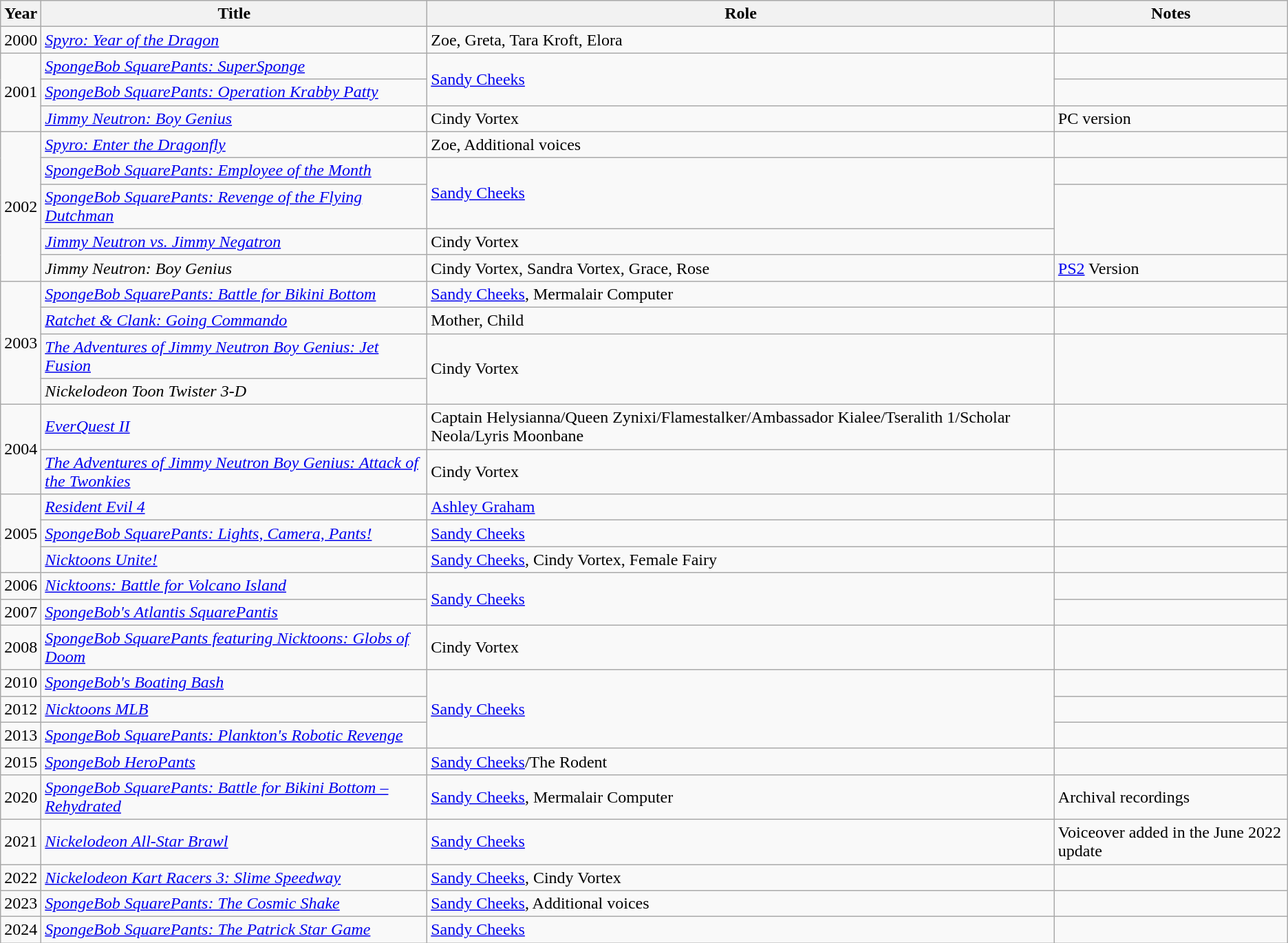<table class="wikitable sortable">
<tr>
<th>Year</th>
<th>Title</th>
<th>Role</th>
<th class="unsortable">Notes</th>
</tr>
<tr>
<td>2000</td>
<td><em><a href='#'>Spyro: Year of the Dragon</a></em></td>
<td>Zoe, Greta, Tara Kroft, Elora</td>
<td></td>
</tr>
<tr>
<td rowspan="3">2001</td>
<td><em><a href='#'>SpongeBob SquarePants: SuperSponge</a></em></td>
<td rowspan="2"><a href='#'>Sandy Cheeks</a></td>
<td></td>
</tr>
<tr>
<td><em><a href='#'>SpongeBob SquarePants: Operation Krabby Patty</a></em></td>
<td></td>
</tr>
<tr>
<td><em><a href='#'>Jimmy Neutron: Boy Genius</a></em></td>
<td>Cindy Vortex</td>
<td>PC version</td>
</tr>
<tr>
<td rowspan="5">2002</td>
<td><em><a href='#'>Spyro: Enter the Dragonfly</a></em></td>
<td>Zoe, Additional voices</td>
<td></td>
</tr>
<tr>
<td><em><a href='#'>SpongeBob SquarePants: Employee of the Month</a></em></td>
<td rowspan="2"><a href='#'>Sandy Cheeks</a></td>
<td></td>
</tr>
<tr>
<td><em><a href='#'>SpongeBob SquarePants: Revenge of the Flying Dutchman</a></em></td>
</tr>
<tr>
<td><em><a href='#'>Jimmy Neutron vs. Jimmy Negatron</a></em></td>
<td>Cindy Vortex</td>
</tr>
<tr>
<td><em>Jimmy Neutron: Boy Genius</em></td>
<td>Cindy Vortex, Sandra Vortex, Grace, Rose</td>
<td><a href='#'>PS2</a> Version</td>
</tr>
<tr>
<td rowspan="4">2003</td>
<td><em><a href='#'>SpongeBob SquarePants: Battle for Bikini Bottom</a></em></td>
<td><a href='#'>Sandy Cheeks</a>, Mermalair Computer</td>
<td></td>
</tr>
<tr>
<td><em><a href='#'>Ratchet & Clank: Going Commando</a></em></td>
<td>Mother, Child</td>
<td></td>
</tr>
<tr>
<td><em><a href='#'>The Adventures of Jimmy Neutron Boy Genius: Jet Fusion</a></em></td>
<td Rowspan="2">Cindy Vortex</td>
</tr>
<tr>
<td><em>Nickelodeon Toon Twister 3-D</em></td>
</tr>
<tr>
<td rowspan="2">2004</td>
<td><em><a href='#'>EverQuest II</a></em></td>
<td>Captain Helysianna/Queen Zynixi/Flamestalker/Ambassador Kialee/Tseralith 1/Scholar Neola/Lyris Moonbane</td>
<td></td>
</tr>
<tr>
<td><em><a href='#'>The Adventures of Jimmy Neutron Boy Genius: Attack of the Twonkies</a></em></td>
<td>Cindy Vortex</td>
<td></td>
</tr>
<tr>
<td rowspan="3">2005</td>
<td><em><a href='#'>Resident Evil 4</a></em></td>
<td><a href='#'>Ashley Graham</a></td>
<td></td>
</tr>
<tr>
<td><em><a href='#'>SpongeBob SquarePants: Lights, Camera, Pants!</a></em></td>
<td><a href='#'>Sandy Cheeks</a></td>
<td></td>
</tr>
<tr>
<td><em><a href='#'>Nicktoons Unite!</a></em></td>
<td><a href='#'>Sandy Cheeks</a>, Cindy Vortex, Female Fairy</td>
<td></td>
</tr>
<tr>
<td>2006</td>
<td><em><a href='#'>Nicktoons: Battle for Volcano Island</a></em></td>
<td rowspan="2"><a href='#'>Sandy Cheeks</a></td>
<td></td>
</tr>
<tr>
<td>2007</td>
<td><em><a href='#'>SpongeBob's Atlantis SquarePantis</a></em></td>
<td></td>
</tr>
<tr>
<td>2008</td>
<td><em><a href='#'>SpongeBob SquarePants featuring Nicktoons: Globs of Doom</a></em></td>
<td>Cindy Vortex</td>
<td></td>
</tr>
<tr>
<td>2010</td>
<td><em><a href='#'>SpongeBob's Boating Bash</a></em></td>
<td rowspan="3"><a href='#'>Sandy Cheeks</a></td>
<td></td>
</tr>
<tr>
<td>2012</td>
<td><em><a href='#'>Nicktoons MLB</a></em></td>
<td></td>
</tr>
<tr>
<td>2013</td>
<td><em><a href='#'>SpongeBob SquarePants: Plankton's Robotic Revenge</a></em></td>
<td></td>
</tr>
<tr>
<td>2015</td>
<td><em><a href='#'>SpongeBob HeroPants</a></em></td>
<td><a href='#'>Sandy Cheeks</a>/The Rodent</td>
<td></td>
</tr>
<tr>
<td>2020</td>
<td><em><a href='#'>SpongeBob SquarePants: Battle for Bikini Bottom – Rehydrated</a></em></td>
<td><a href='#'>Sandy Cheeks</a>, Mermalair Computer</td>
<td>Archival recordings</td>
</tr>
<tr>
<td>2021</td>
<td><em><a href='#'>Nickelodeon All-Star Brawl</a></em></td>
<td><a href='#'>Sandy Cheeks</a></td>
<td>Voiceover added in the June 2022 update</td>
</tr>
<tr>
<td>2022</td>
<td><em><a href='#'>Nickelodeon Kart Racers 3: Slime Speedway</a></em></td>
<td><a href='#'>Sandy Cheeks</a>, Cindy Vortex</td>
<td></td>
</tr>
<tr>
<td>2023</td>
<td><em><a href='#'>SpongeBob SquarePants: The Cosmic Shake</a></em></td>
<td><a href='#'>Sandy Cheeks</a>, Additional voices</td>
<td></td>
</tr>
<tr>
<td>2024</td>
<td><em><a href='#'>SpongeBob SquarePants: The Patrick Star Game</a></em></td>
<td><a href='#'>Sandy Cheeks</a></td>
<td></td>
</tr>
</table>
